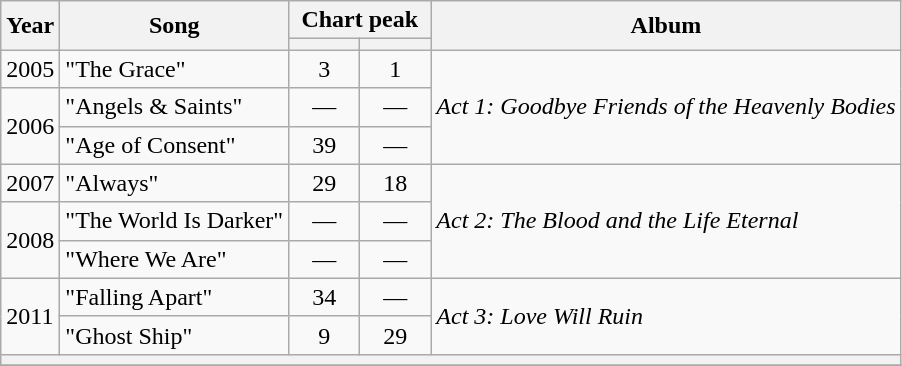<table class="wikitable">
<tr>
<th rowspan="2">Year</th>
<th rowspan="2">Song</th>
<th colspan="2">Chart peak</th>
<th rowspan="2">Album</th>
</tr>
<tr>
<th width="40"></th>
<th width="40"></th>
</tr>
<tr>
<td rowspan="1">2005</td>
<td>"The Grace"<br></td>
<td align="center">3</td>
<td align="center">1</td>
<td rowspan="3"><em>Act 1: Goodbye Friends of the Heavenly Bodies</em></td>
</tr>
<tr>
<td rowspan="2">2006</td>
<td>"Angels & Saints"<br></td>
<td align="center">—</td>
<td align="center">—</td>
</tr>
<tr>
<td>"Age of Consent"<br></td>
<td align="center">39</td>
<td align="center">—</td>
</tr>
<tr>
<td rowspan="1">2007</td>
<td>"Always"<br></td>
<td align="center">29</td>
<td align="center">18</td>
<td rowspan="3"><em>Act 2: The Blood and the Life Eternal</em></td>
</tr>
<tr>
<td rowspan="2">2008</td>
<td>"The World Is Darker"<br></td>
<td align="center">—</td>
<td align="center">—</td>
</tr>
<tr>
<td>"Where We Are"<br></td>
<td align="center">—</td>
<td align="center">—</td>
</tr>
<tr>
<td rowspan="2">2011</td>
<td>"Falling Apart"<br></td>
<td align="center">34</td>
<td align="center">—</td>
<td rowspan="2"><em>Act 3: Love Will Ruin</em></td>
</tr>
<tr>
<td>"Ghost Ship"<br></td>
<td align="center">9</td>
<td align="center">29</td>
</tr>
<tr>
<th colspan="10"></th>
</tr>
<tr>
</tr>
</table>
